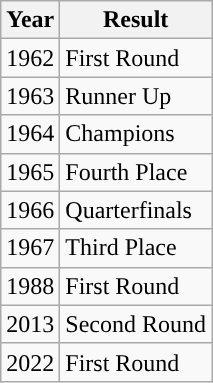<table class="wikitable">
<tr>
<th>Year</th>
<th>Result</th>
</tr>
<tr>
<td>1962</td>
<td>First Round</td>
</tr>
<tr>
<td>1963</td>
<td>Runner Up</td>
</tr>
<tr>
<td>1964</td>
<td>Champions</td>
</tr>
<tr>
<td>1965</td>
<td>Fourth Place</td>
</tr>
<tr>
<td>1966</td>
<td>Quarterfinals</td>
</tr>
<tr>
<td>1967</td>
<td>Third Place</td>
</tr>
<tr>
<td>1988</td>
<td>First Round</td>
</tr>
<tr>
<td>2013</td>
<td>Second Round</td>
</tr>
<tr>
<td>2022</td>
<td>First Round</td>
</tr>
</table>
